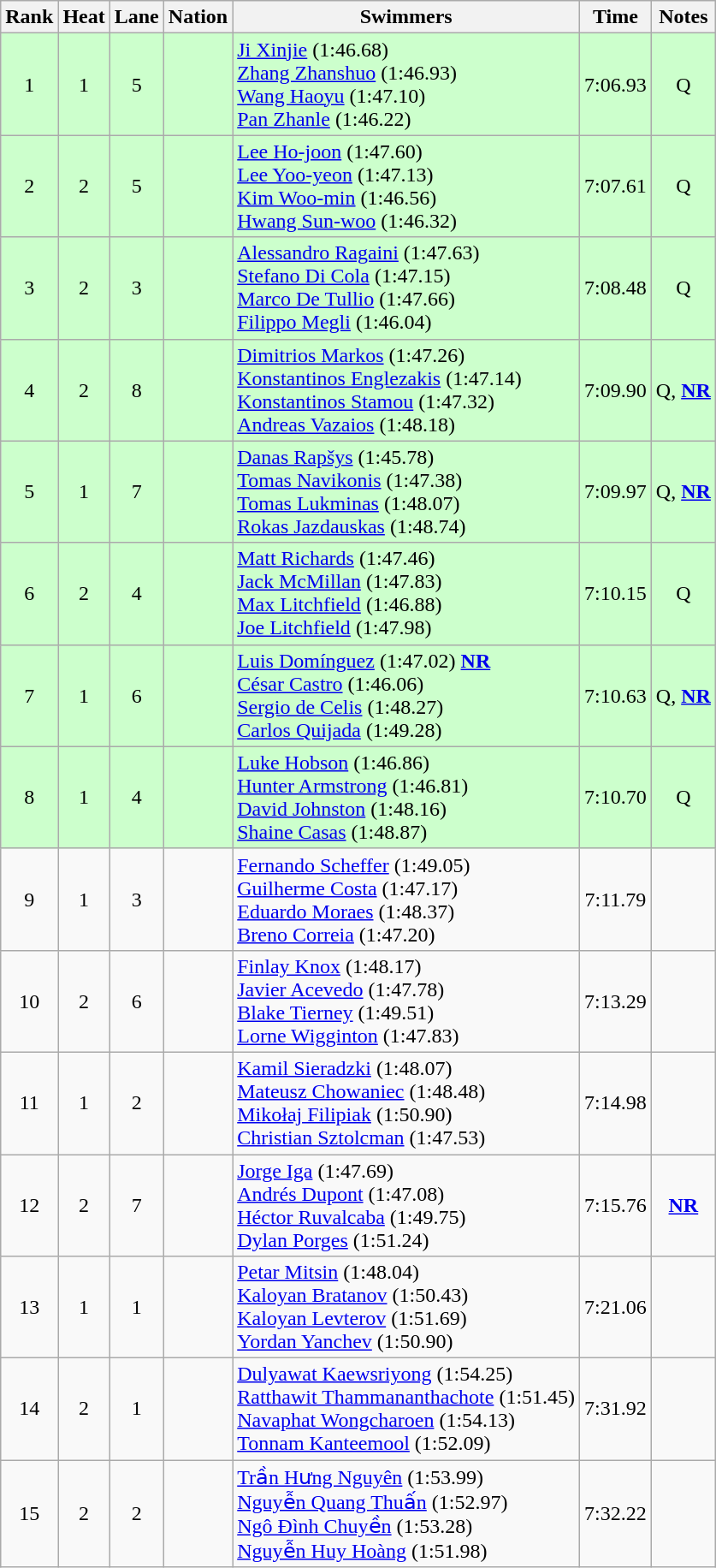<table class="wikitable sortable" style="text-align:center">
<tr>
<th>Rank</th>
<th>Heat</th>
<th>Lane</th>
<th>Nation</th>
<th>Swimmers</th>
<th>Time</th>
<th>Notes</th>
</tr>
<tr bgcolor=ccffcc>
<td>1</td>
<td>1</td>
<td>5</td>
<td align=left></td>
<td align=left><a href='#'>Ji Xinjie</a> (1:46.68)<br><a href='#'>Zhang Zhanshuo</a> (1:46.93)<br><a href='#'>Wang Haoyu</a> (1:47.10)<br><a href='#'>Pan Zhanle</a> (1:46.22)</td>
<td>7:06.93</td>
<td>Q</td>
</tr>
<tr bgcolor=ccffcc>
<td>2</td>
<td>2</td>
<td>5</td>
<td align=left></td>
<td align=left><a href='#'>Lee Ho-joon</a> (1:47.60)<br><a href='#'>Lee Yoo-yeon</a> (1:47.13)<br><a href='#'>Kim Woo-min</a> (1:46.56)<br><a href='#'>Hwang Sun-woo</a> (1:46.32)</td>
<td>7:07.61</td>
<td>Q</td>
</tr>
<tr bgcolor=ccffcc>
<td>3</td>
<td>2</td>
<td>3</td>
<td align=left></td>
<td align=left><a href='#'>Alessandro Ragaini</a> (1:47.63)<br><a href='#'>Stefano Di Cola</a> (1:47.15)<br><a href='#'>Marco De Tullio</a> (1:47.66)<br><a href='#'>Filippo Megli</a> (1:46.04)</td>
<td>7:08.48</td>
<td>Q</td>
</tr>
<tr bgcolor=ccffcc>
<td>4</td>
<td>2</td>
<td>8</td>
<td align=left></td>
<td align=left><a href='#'>Dimitrios Markos</a> (1:47.26)<br><a href='#'>Konstantinos Englezakis</a> (1:47.14)<br><a href='#'>Konstantinos Stamou</a> (1:47.32)<br><a href='#'>Andreas Vazaios</a> (1:48.18)</td>
<td>7:09.90</td>
<td>Q, <strong><a href='#'>NR</a></strong></td>
</tr>
<tr bgcolor=ccffcc>
<td>5</td>
<td>1</td>
<td>7</td>
<td align=left></td>
<td align=left><a href='#'>Danas Rapšys</a> (1:45.78)<br><a href='#'>Tomas Navikonis</a> (1:47.38)<br><a href='#'>Tomas Lukminas</a> (1:48.07)<br><a href='#'>Rokas Jazdauskas</a> (1:48.74)</td>
<td>7:09.97</td>
<td>Q, <strong><a href='#'>NR</a></strong></td>
</tr>
<tr bgcolor=ccffcc>
<td>6</td>
<td>2</td>
<td>4</td>
<td align=left></td>
<td align=left><a href='#'>Matt Richards</a> (1:47.46)<br><a href='#'>Jack McMillan</a> (1:47.83)<br><a href='#'>Max Litchfield</a> (1:46.88)<br><a href='#'>Joe Litchfield</a> (1:47.98)</td>
<td>7:10.15</td>
<td>Q</td>
</tr>
<tr bgcolor=ccffcc>
<td>7</td>
<td>1</td>
<td>6</td>
<td align=left></td>
<td align=left><a href='#'>Luis Domínguez</a> (1:47.02) <strong><a href='#'>NR</a></strong><br><a href='#'>César Castro</a> (1:46.06)<br><a href='#'>Sergio de Celis</a> (1:48.27)<br><a href='#'>Carlos Quijada</a> (1:49.28)</td>
<td>7:10.63</td>
<td>Q, <strong><a href='#'>NR</a></strong></td>
</tr>
<tr bgcolor=ccffcc>
<td>8</td>
<td>1</td>
<td>4</td>
<td align=left></td>
<td align=left><a href='#'>Luke Hobson</a> (1:46.86)<br><a href='#'>Hunter Armstrong</a> (1:46.81)<br><a href='#'>David Johnston</a> (1:48.16)<br><a href='#'>Shaine Casas</a> (1:48.87)</td>
<td>7:10.70</td>
<td>Q</td>
</tr>
<tr>
<td>9</td>
<td>1</td>
<td>3</td>
<td align=left></td>
<td align=left><a href='#'>Fernando Scheffer</a> (1:49.05)<br><a href='#'>Guilherme Costa</a> (1:47.17)<br><a href='#'>Eduardo Moraes</a> (1:48.37)<br><a href='#'>Breno Correia</a> (1:47.20)</td>
<td>7:11.79</td>
<td></td>
</tr>
<tr>
<td>10</td>
<td>2</td>
<td>6</td>
<td align=left></td>
<td align=left><a href='#'>Finlay Knox</a> (1:48.17)<br><a href='#'>Javier Acevedo</a> (1:47.78)<br><a href='#'>Blake Tierney</a> (1:49.51)<br><a href='#'>Lorne Wigginton</a> (1:47.83)</td>
<td>7:13.29</td>
<td></td>
</tr>
<tr>
<td>11</td>
<td>1</td>
<td>2</td>
<td align=left></td>
<td align=left><a href='#'>Kamil Sieradzki</a> (1:48.07)<br><a href='#'>Mateusz Chowaniec</a> (1:48.48)<br><a href='#'>Mikołaj Filipiak</a> (1:50.90)<br><a href='#'>Christian Sztolcman</a> (1:47.53)</td>
<td>7:14.98</td>
<td></td>
</tr>
<tr>
<td>12</td>
<td>2</td>
<td>7</td>
<td align=left></td>
<td align=left><a href='#'>Jorge Iga</a> (1:47.69)<br><a href='#'>Andrés Dupont</a> (1:47.08)<br><a href='#'>Héctor Ruvalcaba</a> (1:49.75)<br><a href='#'>Dylan Porges</a> (1:51.24)</td>
<td>7:15.76</td>
<td><strong><a href='#'>NR</a></strong></td>
</tr>
<tr>
<td>13</td>
<td>1</td>
<td>1</td>
<td align=left></td>
<td align=left><a href='#'>Petar Mitsin</a> (1:48.04)<br><a href='#'>Kaloyan Bratanov</a> (1:50.43)<br><a href='#'>Kaloyan Levterov</a> (1:51.69)<br><a href='#'>Yordan Yanchev</a> (1:50.90)</td>
<td>7:21.06</td>
<td></td>
</tr>
<tr>
<td>14</td>
<td>2</td>
<td>1</td>
<td align=left></td>
<td align=left><a href='#'>Dulyawat Kaewsriyong</a> (1:54.25)<br><a href='#'>Ratthawit Thammananthachote</a> (1:51.45)<br><a href='#'>Navaphat Wongcharoen</a> (1:54.13)<br><a href='#'>Tonnam Kanteemool</a> (1:52.09)</td>
<td>7:31.92</td>
<td></td>
</tr>
<tr>
<td>15</td>
<td>2</td>
<td>2</td>
<td align=left></td>
<td align=left><a href='#'>Trần Hưng Nguyên</a> (1:53.99)<br><a href='#'>Nguyễn Quang Thuấn</a> (1:52.97)<br><a href='#'>Ngô Đình Chuyền</a> (1:53.28)<br><a href='#'>Nguyễn Huy Hoàng</a> (1:51.98)</td>
<td>7:32.22</td>
<td></td>
</tr>
</table>
